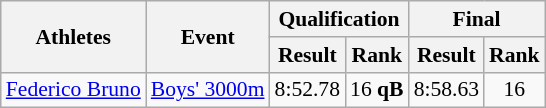<table class="wikitable" border="1" style="font-size:90%">
<tr>
<th rowspan=2>Athletes</th>
<th rowspan=2>Event</th>
<th colspan=2>Qualification</th>
<th colspan=2>Final</th>
</tr>
<tr>
<th>Result</th>
<th>Rank</th>
<th>Result</th>
<th>Rank</th>
</tr>
<tr>
<td><a href='#'>Federico Bruno</a></td>
<td><a href='#'>Boys' 3000m</a></td>
<td align="center">8:52.78</td>
<td align="center">16 <strong>qB</strong></td>
<td align="center">8:58.63</td>
<td align="center">16</td>
</tr>
</table>
